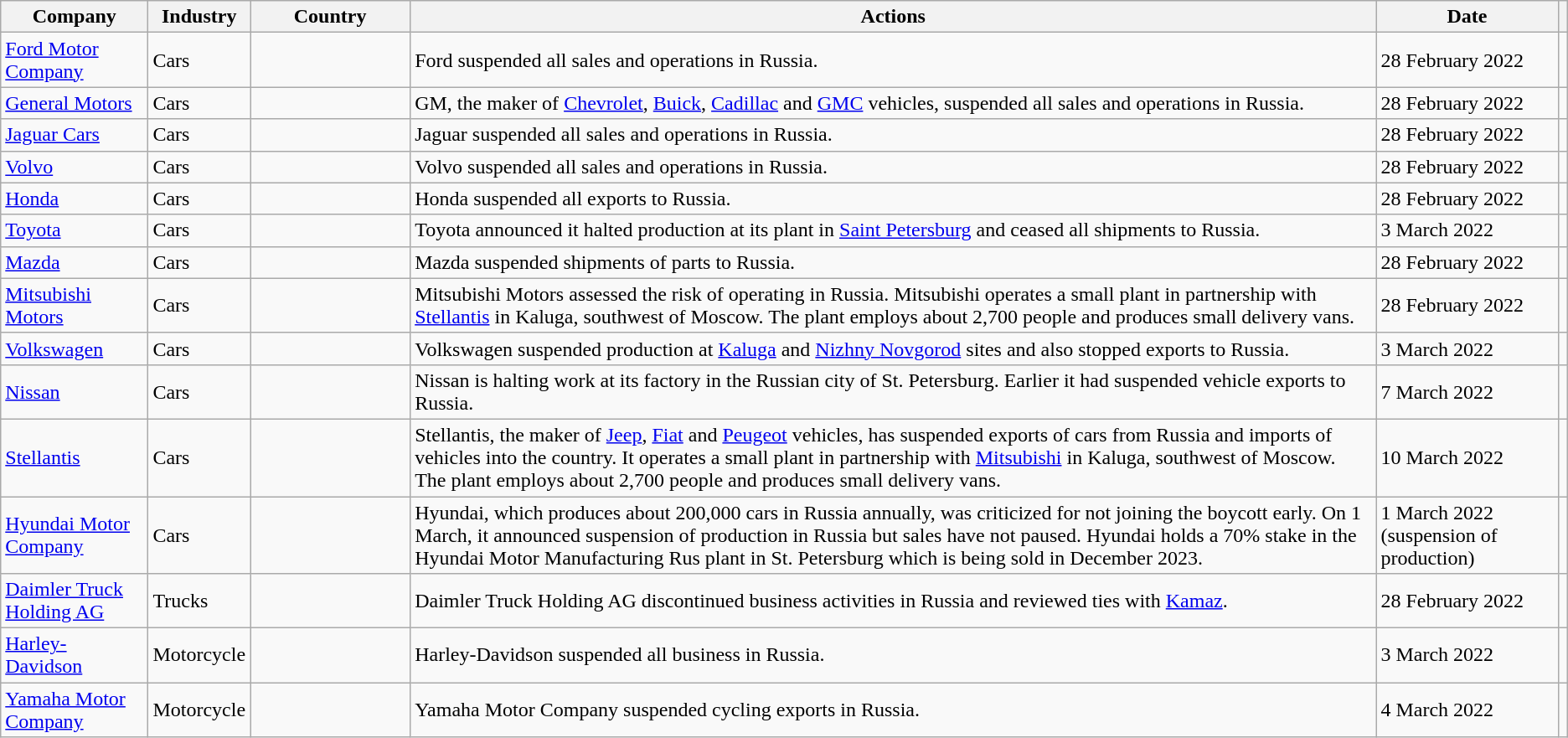<table class="wikitable sortable">
<tr>
<th>Company</th>
<th>Industry</th>
<th width=120px>Country</th>
<th>Actions</th>
<th data-sort-type=date>Date</th>
<th class="unsortable"></th>
</tr>
<tr>
<td><a href='#'>Ford Motor Company</a></td>
<td>Cars</td>
<td></td>
<td>Ford suspended all sales and operations in Russia.</td>
<td>28 February 2022</td>
<td></td>
</tr>
<tr>
<td><a href='#'>General Motors</a></td>
<td>Cars</td>
<td></td>
<td>GM, the maker of <a href='#'>Chevrolet</a>, <a href='#'>Buick</a>, <a href='#'>Cadillac</a> and <a href='#'>GMC</a> vehicles, suspended all sales and operations in Russia.</td>
<td>28 February 2022</td>
<td></td>
</tr>
<tr>
<td><a href='#'>Jaguar Cars</a></td>
<td>Cars</td>
<td></td>
<td>Jaguar suspended all sales and operations in Russia.</td>
<td>28 February 2022</td>
<td></td>
</tr>
<tr>
<td><a href='#'>Volvo</a></td>
<td>Cars</td>
<td></td>
<td>Volvo suspended all sales and operations in Russia.</td>
<td>28 February 2022</td>
<td></td>
</tr>
<tr>
<td><a href='#'>Honda</a></td>
<td>Cars</td>
<td></td>
<td>Honda suspended all exports to Russia.</td>
<td>28 February 2022</td>
<td></td>
</tr>
<tr>
<td><a href='#'>Toyota</a></td>
<td>Cars</td>
<td></td>
<td>Toyota announced it halted production at its plant in <a href='#'>Saint Petersburg</a> and ceased all shipments to Russia.</td>
<td>3 March 2022</td>
<td></td>
</tr>
<tr>
<td><a href='#'>Mazda</a></td>
<td>Cars</td>
<td></td>
<td>Mazda suspended shipments of parts to Russia.</td>
<td>28 February 2022</td>
<td></td>
</tr>
<tr>
<td><a href='#'>Mitsubishi Motors</a></td>
<td>Cars</td>
<td></td>
<td>Mitsubishi Motors assessed the risk of operating in Russia. Mitsubishi operates a small plant in partnership with <a href='#'>Stellantis</a> in Kaluga, southwest of Moscow. The plant employs about 2,700 people and produces small delivery vans.</td>
<td>28 February 2022</td>
<td></td>
</tr>
<tr>
<td><a href='#'>Volkswagen</a></td>
<td>Cars</td>
<td></td>
<td>Volkswagen suspended production at <a href='#'>Kaluga</a> and <a href='#'>Nizhny Novgorod</a> sites and also stopped exports to Russia.</td>
<td>3 March 2022</td>
<td></td>
</tr>
<tr>
<td><a href='#'>Nissan</a></td>
<td>Cars</td>
<td></td>
<td>Nissan is halting work at its factory in the Russian city of St. Petersburg. Earlier it had suspended vehicle exports to Russia.</td>
<td>7 March 2022</td>
<td></td>
</tr>
<tr>
<td><a href='#'>Stellantis</a></td>
<td>Cars</td>
<td></td>
<td>Stellantis, the maker of <a href='#'>Jeep</a>, <a href='#'>Fiat</a> and <a href='#'>Peugeot</a> vehicles, has suspended exports of cars from Russia and imports of vehicles into the country. It operates a small plant in partnership with <a href='#'>Mitsubishi</a> in Kaluga, southwest of Moscow. The plant employs about 2,700 people and produces small delivery vans.</td>
<td>10 March 2022</td>
<td></td>
</tr>
<tr>
<td><a href='#'>Hyundai Motor Company</a></td>
<td>Cars</td>
<td></td>
<td>Hyundai, which produces about 200,000 cars in Russia annually, was criticized for not joining the boycott early. On 1 March, it announced suspension of production in Russia but sales have not paused. Hyundai holds a 70% stake in the Hyundai Motor Manufacturing Rus plant in St. Petersburg which is being sold in December 2023.</td>
<td data-sort-value="1 March 2022">1 March 2022 (suspension of production)</td>
<td></td>
</tr>
<tr>
<td><a href='#'>Daimler Truck Holding AG</a></td>
<td>Trucks</td>
<td></td>
<td>Daimler Truck Holding AG discontinued business activities in Russia and reviewed ties with <a href='#'>Kamaz</a>.</td>
<td>28 February 2022</td>
<td></td>
</tr>
<tr>
<td><a href='#'>Harley-Davidson</a></td>
<td>Motorcycle</td>
<td></td>
<td>Harley-Davidson suspended all business in Russia.</td>
<td>3 March 2022</td>
<td></td>
</tr>
<tr>
<td><a href='#'>Yamaha Motor Company</a></td>
<td>Motorcycle</td>
<td></td>
<td>Yamaha Motor Company suspended cycling exports in Russia.</td>
<td>4 March 2022</td>
<td></td>
</tr>
</table>
